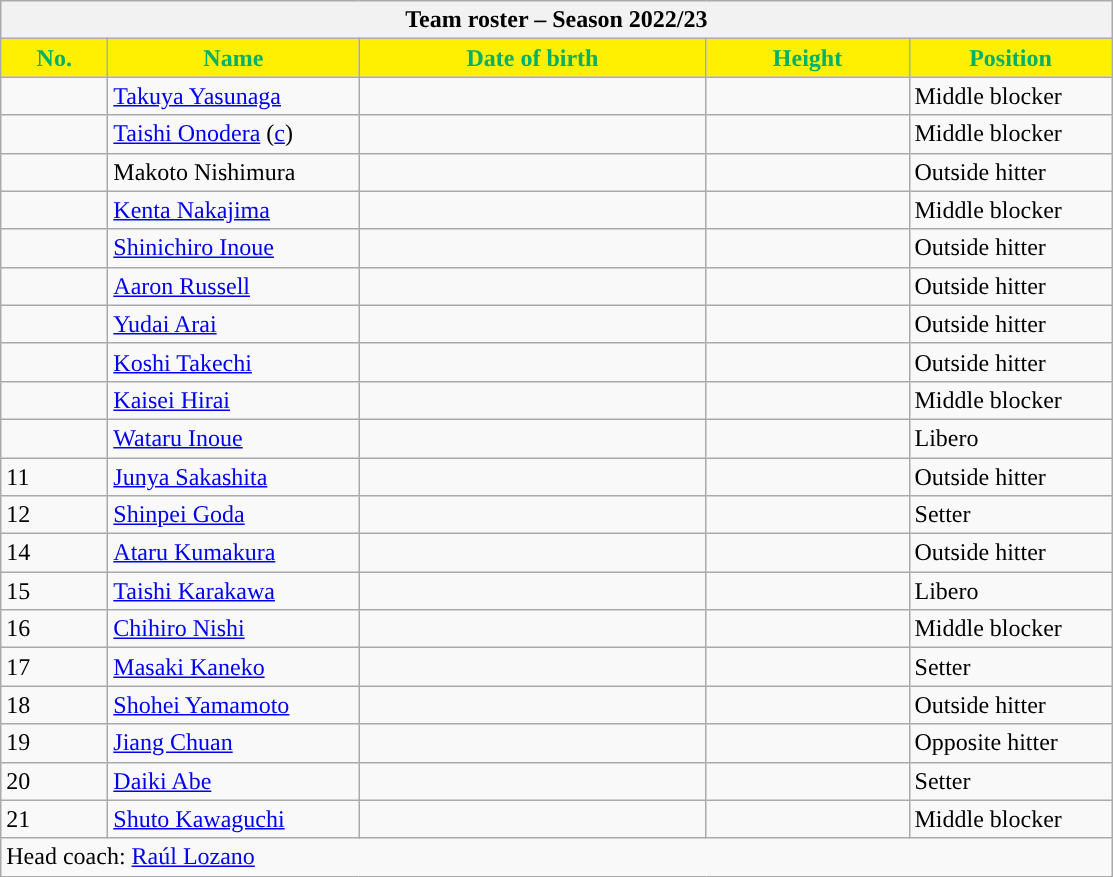<table class="wikitable collapsible collapsed sortable" style="font-size:">
<tr>
<th colspan=6>Team roster – Season 2022/23</th>
</tr>
<tr>
<th style="width:4em; color:#00B16B; background-color:#FFEF00">No.</th>
<th style="width:10em; color:#00B16B; background-color:#FFEF00">Name</th>
<th style="width:14em; color:#00B16B; background-color:#FFEF00">Date of birth</th>
<th style="width:8em; color:#00B16B; background-color:#FFEF00">Height</th>
<th style="width:8em; color:#00B16B; background-color:#FFEF00">Position</th>
</tr>
<tr>
<td></td>
<td style="text-align:left;"><a href='#'>Takuya Yasunaga</a></td>
<td style="text-align:right;"></td>
<td></td>
<td>Middle blocker</td>
</tr>
<tr>
<td></td>
<td style="text-align:left;"><a href='#'>Taishi Onodera</a> (<a href='#'>c</a>)</td>
<td style="text-align:right;"></td>
<td></td>
<td>Middle blocker</td>
</tr>
<tr>
<td></td>
<td style="text-align:left;">Makoto Nishimura</td>
<td style="text-align:right;"></td>
<td></td>
<td>Outside hitter</td>
</tr>
<tr>
<td></td>
<td style="text-align:left;"><a href='#'>Kenta Nakajima</a></td>
<td style="text-align:right;"></td>
<td></td>
<td>Middle blocker</td>
</tr>
<tr>
<td></td>
<td style="text-align:left;"><a href='#'>Shinichiro Inoue</a></td>
<td style="text-align:right;"></td>
<td></td>
<td>Outside hitter</td>
</tr>
<tr>
<td></td>
<td style="text-align:left;"> <a href='#'>Aaron Russell</a></td>
<td style="text-align:right;"></td>
<td></td>
<td>Outside hitter</td>
</tr>
<tr>
<td></td>
<td style="text-align:left;"><a href='#'>Yudai Arai</a></td>
<td style="text-align:right;"></td>
<td></td>
<td>Outside hitter</td>
</tr>
<tr>
<td></td>
<td style="text-align:left;"><a href='#'>Koshi Takechi</a></td>
<td style="text-align:right;"></td>
<td></td>
<td>Outside hitter</td>
</tr>
<tr>
<td></td>
<td style="text-align:left;"><a href='#'>Kaisei Hirai</a></td>
<td style="text-align:right;"></td>
<td></td>
<td>Middle blocker</td>
</tr>
<tr>
<td></td>
<td style="text-align:left;"><a href='#'>Wataru Inoue</a></td>
<td style="text-align:right;"></td>
<td></td>
<td>Libero</td>
</tr>
<tr>
<td>11</td>
<td style="text-align:left;"><a href='#'>Junya Sakashita</a></td>
<td style="text-align:right;"></td>
<td></td>
<td>Outside hitter</td>
</tr>
<tr>
<td>12</td>
<td style="text-align:left;"><a href='#'>Shinpei Goda</a></td>
<td style="text-align:right;"></td>
<td></td>
<td>Setter</td>
</tr>
<tr>
<td>14</td>
<td style="text-align:left;"><a href='#'>Ataru Kumakura</a></td>
<td style="text-align:right;"></td>
<td></td>
<td>Outside hitter</td>
</tr>
<tr>
<td>15</td>
<td style="text-align:left;"><a href='#'>Taishi Karakawa</a></td>
<td style="text-align:right;"></td>
<td></td>
<td>Libero</td>
</tr>
<tr>
<td>16</td>
<td style="text-align:left;"><a href='#'>Chihiro Nishi</a></td>
<td style="text-align:right;"></td>
<td></td>
<td>Middle blocker</td>
</tr>
<tr>
<td>17</td>
<td style="text-align:left;"><a href='#'>Masaki Kaneko</a></td>
<td style="text-align:right;"></td>
<td></td>
<td>Setter</td>
</tr>
<tr>
<td>18</td>
<td style="text-align:left;"><a href='#'>Shohei Yamamoto</a></td>
<td style="text-align:right;"></td>
<td></td>
<td>Outside hitter</td>
</tr>
<tr>
<td>19</td>
<td style="text-align:left;"> <a href='#'>Jiang Chuan</a></td>
<td style="text-align:right;"></td>
<td></td>
<td>Opposite hitter</td>
</tr>
<tr>
<td>20</td>
<td style="text-align:left;"><a href='#'>Daiki Abe</a></td>
<td style="text-align:right;"></td>
<td></td>
<td>Setter</td>
</tr>
<tr>
<td>21</td>
<td style="text-align:left;"><a href='#'>Shuto Kawaguchi</a> </td>
<td style="text-align:right;"></td>
<td></td>
<td>Middle blocker</td>
</tr>
<tr>
<td colspan=5>Head coach:  <a href='#'>Raúl Lozano</a></td>
</tr>
</table>
